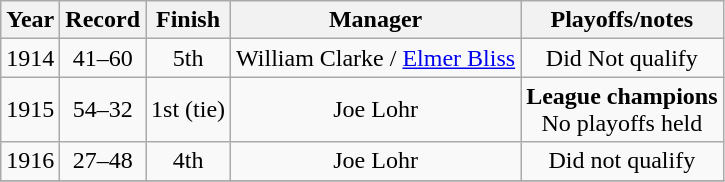<table class="wikitable" style="text-align:center">
<tr>
<th>Year</th>
<th>Record</th>
<th>Finish</th>
<th>Manager</th>
<th>Playoffs/notes</th>
</tr>
<tr align=center>
<td>1914</td>
<td>41–60</td>
<td>5th</td>
<td>William Clarke / <a href='#'>Elmer Bliss</a></td>
<td>Did Not qualify</td>
</tr>
<tr align=center>
<td>1915</td>
<td>54–32</td>
<td>1st (tie)</td>
<td>Joe Lohr</td>
<td><strong>League champions</strong><br>No playoffs held</td>
</tr>
<tr align=center>
<td>1916</td>
<td>27–48</td>
<td>4th</td>
<td>Joe Lohr</td>
<td>Did not qualify</td>
</tr>
<tr align=center>
</tr>
</table>
